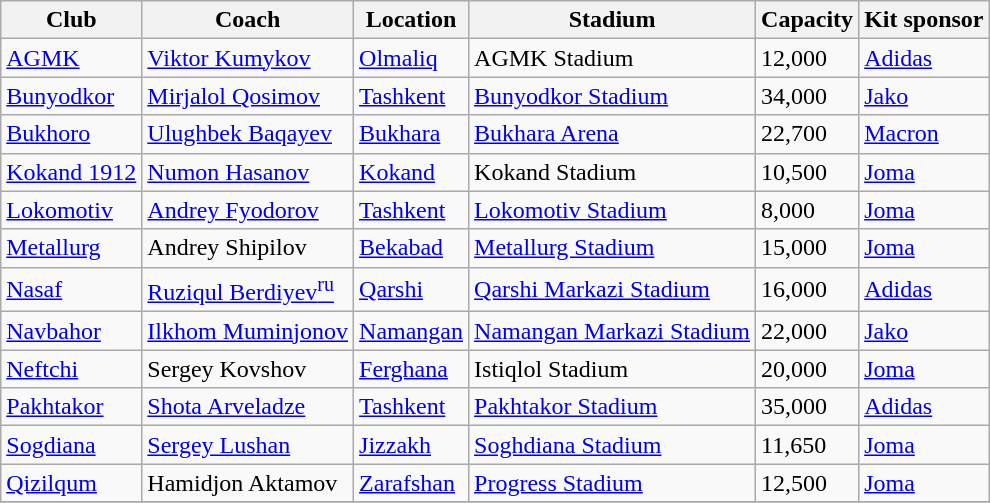<table class="wikitable sortable" style="text-align: left;">
<tr>
<th>Club</th>
<th>Coach</th>
<th>Location</th>
<th>Stadium</th>
<th>Capacity</th>
<th>Kit sponsor</th>
</tr>
<tr>
<td><a href='#'>AGMK</a></td>
<td> <a href='#'>Viktor Kumykov</a></td>
<td><a href='#'>Olmaliq</a></td>
<td>AGMK Stadium</td>
<td>12,000</td>
<td><a href='#'>Adidas</a></td>
</tr>
<tr>
<td><a href='#'>Bunyodkor</a></td>
<td> <a href='#'>Mirjalol Qosimov</a></td>
<td><a href='#'>Tashkent</a></td>
<td><a href='#'>Bunyodkor Stadium</a></td>
<td>34,000</td>
<td><a href='#'>Jako</a></td>
</tr>
<tr>
<td><a href='#'>Bukhoro</a></td>
<td> <a href='#'>Ulughbek Baqayev</a></td>
<td><a href='#'>Bukhara</a></td>
<td><a href='#'>Bukhara Arena</a></td>
<td>22,700</td>
<td><a href='#'>Macron</a></td>
</tr>
<tr>
<td><a href='#'>Kokand 1912</a></td>
<td> <a href='#'>Numon Hasanov</a></td>
<td><a href='#'>Kokand</a></td>
<td>Kokand Stadium</td>
<td>10,500</td>
<td><a href='#'>Joma</a></td>
</tr>
<tr>
<td><a href='#'>Lokomotiv</a></td>
<td> <a href='#'>Andrey Fyodorov</a></td>
<td><a href='#'>Tashkent</a></td>
<td><a href='#'>Lokomotiv Stadium</a></td>
<td>8,000</td>
<td><a href='#'>Joma</a></td>
</tr>
<tr>
<td><a href='#'>Metallurg</a></td>
<td> Andrey Shipilov</td>
<td><a href='#'>Bekabad</a></td>
<td><a href='#'>Metallurg Stadium</a></td>
<td>15,000</td>
<td><a href='#'>Joma</a></td>
</tr>
<tr>
<td><a href='#'>Nasaf</a></td>
<td> <a href='#'>Ruziqul Berdiyev</a><a href='#'><sup>ru</sup></a></td>
<td><a href='#'>Qarshi</a></td>
<td><a href='#'>Qarshi Markazi Stadium</a></td>
<td>16,000</td>
<td><a href='#'>Adidas</a></td>
</tr>
<tr>
<td><a href='#'>Navbahor</a></td>
<td> <a href='#'>Ilkhom Muminjonov</a></td>
<td><a href='#'>Namangan</a></td>
<td><a href='#'>Namangan Markazi Stadium</a></td>
<td>22,000</td>
<td><a href='#'>Jako</a></td>
</tr>
<tr>
<td><a href='#'>Neftchi</a></td>
<td> Sergey Kovshov</td>
<td><a href='#'>Ferghana</a></td>
<td>Istiqlol Stadium</td>
<td>20,000</td>
<td><a href='#'>Joma</a></td>
</tr>
<tr>
<td><a href='#'>Pakhtakor</a></td>
<td> <a href='#'>Shota Arveladze</a></td>
<td><a href='#'>Tashkent</a></td>
<td><a href='#'>Pakhtakor Stadium</a></td>
<td>35,000</td>
<td><a href='#'>Adidas</a></td>
</tr>
<tr>
<td><a href='#'>Sogdiana</a></td>
<td> <a href='#'>Sergey Lushan</a></td>
<td><a href='#'>Jizzakh</a></td>
<td><a href='#'>Soghdiana Stadium</a></td>
<td>11,650</td>
<td><a href='#'>Joma</a></td>
</tr>
<tr>
<td><a href='#'>Qizilqum</a></td>
<td> Hamidjon Aktamov</td>
<td><a href='#'>Zarafshan</a></td>
<td><a href='#'>Progress Stadium</a></td>
<td>12,500</td>
<td><a href='#'>Joma</a></td>
</tr>
<tr>
</tr>
</table>
